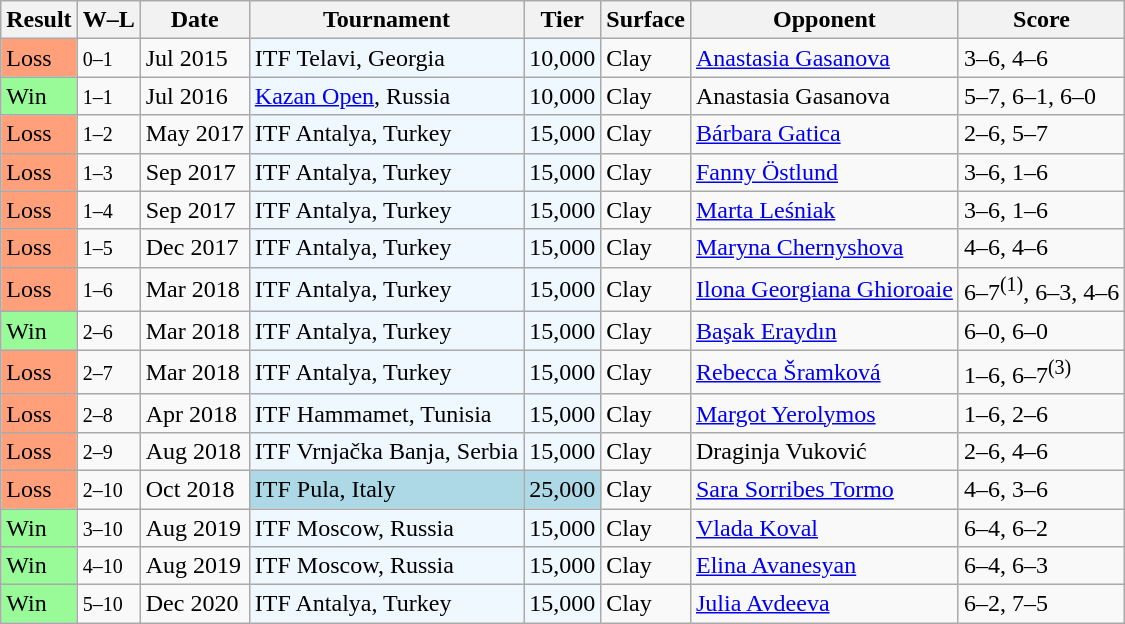<table class="sortable wikitable">
<tr>
<th>Result</th>
<th class="unsortable">W–L</th>
<th>Date</th>
<th>Tournament</th>
<th>Tier</th>
<th>Surface</th>
<th>Opponent</th>
<th class="unsortable">Score</th>
</tr>
<tr>
<td style="background:#ffa07a;">Loss</td>
<td><small>0–1</small></td>
<td>Jul 2015</td>
<td style="background:#f0f8ff;">ITF Telavi, Georgia</td>
<td style="background:#f0f8ff;">10,000</td>
<td>Clay</td>
<td> <a href='#'>Anastasia Gasanova</a></td>
<td>3–6, 4–6</td>
</tr>
<tr>
<td style="background:#98fb98;">Win</td>
<td><small>1–1</small></td>
<td>Jul 2016</td>
<td style="background:#f0f8ff;"><a href='#'>Kazan Open</a>, Russia</td>
<td style="background:#f0f8ff;">10,000</td>
<td>Clay</td>
<td> Anastasia Gasanova</td>
<td>5–7, 6–1, 6–0</td>
</tr>
<tr>
<td style="background:#ffa07a;">Loss</td>
<td><small>1–2</small></td>
<td>May 2017</td>
<td style="background:#f0f8ff;">ITF Antalya, Turkey</td>
<td style="background:#f0f8ff;">15,000</td>
<td>Clay</td>
<td> <a href='#'>Bárbara Gatica</a></td>
<td>2–6, 5–7</td>
</tr>
<tr>
<td style="background:#ffa07a;">Loss</td>
<td><small>1–3</small></td>
<td>Sep 2017</td>
<td style="background:#f0f8ff;">ITF Antalya, Turkey</td>
<td style="background:#f0f8ff;">15,000</td>
<td>Clay</td>
<td> <a href='#'>Fanny Östlund</a></td>
<td>3–6, 1–6</td>
</tr>
<tr>
<td style="background:#ffa07a;">Loss</td>
<td><small>1–4</small></td>
<td>Sep 2017</td>
<td style="background:#f0f8ff;">ITF Antalya, Turkey</td>
<td style="background:#f0f8ff;">15,000</td>
<td>Clay</td>
<td> <a href='#'>Marta Leśniak</a></td>
<td>3–6, 1–6</td>
</tr>
<tr>
<td style="background:#ffa07a;">Loss</td>
<td><small>1–5</small></td>
<td>Dec 2017</td>
<td style="background:#f0f8ff;">ITF Antalya, Turkey</td>
<td style="background:#f0f8ff;">15,000</td>
<td>Clay</td>
<td> <a href='#'>Maryna Chernyshova</a></td>
<td>4–6, 4–6</td>
</tr>
<tr>
<td style="background:#ffa07a;">Loss</td>
<td><small>1–6</small></td>
<td>Mar 2018</td>
<td style="background:#f0f8ff;">ITF Antalya, Turkey</td>
<td style="background:#f0f8ff;">15,000</td>
<td>Clay</td>
<td> <a href='#'>Ilona Georgiana Ghioroaie</a></td>
<td>6–7<sup>(1)</sup>, 6–3, 4–6</td>
</tr>
<tr>
<td style="background:#98fb98;">Win</td>
<td><small>2–6</small></td>
<td>Mar 2018</td>
<td style="background:#f0f8ff;">ITF Antalya, Turkey</td>
<td style="background:#f0f8ff;">15,000</td>
<td>Clay</td>
<td> <a href='#'>Başak Eraydın</a></td>
<td>6–0, 6–0</td>
</tr>
<tr>
<td style="background:#ffa07a;">Loss</td>
<td><small>2–7</small></td>
<td>Mar 2018</td>
<td style="background:#f0f8ff;">ITF Antalya, Turkey</td>
<td style="background:#f0f8ff;">15,000</td>
<td>Clay</td>
<td> <a href='#'>Rebecca Šramková</a></td>
<td>1–6, 6–7<sup>(3)</sup></td>
</tr>
<tr>
<td style="background:#ffa07a;">Loss</td>
<td><small>2–8</small></td>
<td>Apr 2018</td>
<td style="background:#f0f8ff;">ITF Hammamet, Tunisia</td>
<td style="background:#f0f8ff;">15,000</td>
<td>Clay</td>
<td> <a href='#'>Margot Yerolymos</a></td>
<td>1–6, 2–6</td>
</tr>
<tr>
<td style="background:#ffa07a;">Loss</td>
<td><small>2–9</small></td>
<td>Aug 2018</td>
<td style="background:#f0f8ff;">ITF Vrnjačka Banja, Serbia</td>
<td style="background:#f0f8ff;">15,000</td>
<td>Clay</td>
<td> Draginja Vuković</td>
<td>2–6, 4–6</td>
</tr>
<tr>
<td style="background:#ffa07a;">Loss</td>
<td><small>2–10</small></td>
<td>Oct 2018</td>
<td style="background:lightblue;">ITF Pula, Italy</td>
<td style="background:lightblue;">25,000</td>
<td>Clay</td>
<td> <a href='#'>Sara Sorribes Tormo</a></td>
<td>4–6, 3–6</td>
</tr>
<tr>
<td style="background:#98fb98;">Win</td>
<td><small>3–10</small></td>
<td>Aug 2019</td>
<td style="background:#f0f8ff;">ITF Moscow, Russia</td>
<td style="background:#f0f8ff;">15,000</td>
<td>Clay</td>
<td> <a href='#'>Vlada Koval</a></td>
<td>6–4, 6–2</td>
</tr>
<tr>
<td style="background:#98fb98;">Win</td>
<td><small>4–10</small></td>
<td>Aug 2019</td>
<td style="background:#f0f8ff;">ITF Moscow, Russia</td>
<td style="background:#f0f8ff;">15,000</td>
<td>Clay</td>
<td> <a href='#'>Elina Avanesyan</a></td>
<td>6–4, 6–3</td>
</tr>
<tr>
<td style="background:#98fb98;">Win</td>
<td><small>5–10</small></td>
<td>Dec 2020</td>
<td style="background:#f0f8ff;">ITF Antalya, Turkey</td>
<td style="background:#f0f8ff;">15,000</td>
<td>Clay</td>
<td> <a href='#'>Julia Avdeeva</a></td>
<td>6–2, 7–5</td>
</tr>
</table>
